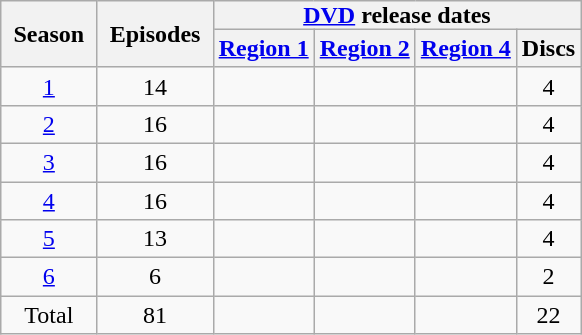<table class="wikitable plainrowheaders" style="text-align: center;">
<tr>
<th scope="col" style="padding: 0px 8px" rowspan="2">Season</th>
<th scope="col" style="padding: 0px 8px" rowspan="2">Episodes</th>
<th scope="col" style="padding: 0px 8px" colspan="4"><a href='#'>DVD</a> release dates</th>
</tr>
<tr>
<th scope="col"><a href='#'>Region 1</a></th>
<th scope="col"><a href='#'>Region 2</a></th>
<th scope="col"><a href='#'>Region 4</a></th>
<th scope="col">Discs</th>
</tr>
<tr>
<td scope="row"><a href='#'>1</a></td>
<td>14</td>
<td></td>
<td></td>
<td></td>
<td>4</td>
</tr>
<tr>
<td scope="row"><a href='#'>2</a></td>
<td>16</td>
<td></td>
<td></td>
<td></td>
<td>4</td>
</tr>
<tr>
<td scope="row"><a href='#'>3</a></td>
<td>16</td>
<td></td>
<td></td>
<td></td>
<td>4</td>
</tr>
<tr>
<td scope="row"><a href='#'>4</a></td>
<td>16</td>
<td></td>
<td></td>
<td></td>
<td>4</td>
</tr>
<tr>
<td scope="row"><a href='#'>5</a></td>
<td>13</td>
<td></td>
<td></td>
<td></td>
<td>4</td>
</tr>
<tr>
<td scope="row"><a href='#'>6</a></td>
<td>6</td>
<td></td>
<td></td>
<td></td>
<td>2</td>
</tr>
<tr>
<td scope="row">Total</td>
<td>81</td>
<td></td>
<td></td>
<td></td>
<td>22</td>
</tr>
</table>
